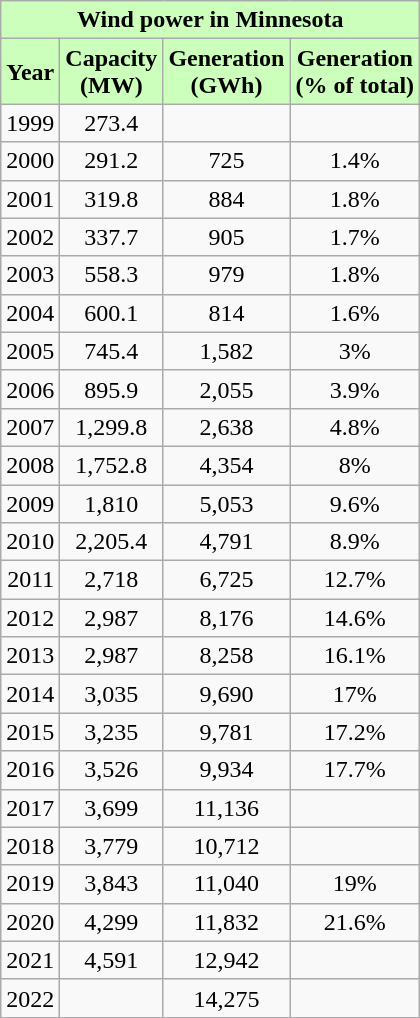<table class="wikitable" style="float: left; margin-left: 10px">
<tr>
<th colspan="5" align=center style="background:#cfb">Wind power in Minnesota</th>
</tr>
<tr>
<th style="background:#cfb">Year</th>
<th align=right style="background:#cfb">Capacity<br> (MW)<br>
</th>
<th align=right style="background:#cfb">Generation<br> (GWh)</th>
<th align=right style="background:#cfb">Generation<br> (% of total)</th>
</tr>
<tr>
<td align=right>1999</td>
<td align=center>273.4</td>
<td align="center"></td>
<td align="center"></td>
</tr>
<tr>
<td align=right>2000</td>
<td align=center>291.2</td>
<td align="center">725</td>
<td align="center">1.4%</td>
</tr>
<tr>
<td align=right>2001</td>
<td align=center>319.8</td>
<td align="center">884</td>
<td align="center">1.8%</td>
</tr>
<tr>
<td align=right>2002</td>
<td align=center>337.7</td>
<td align="center">905</td>
<td align="center">1.7%</td>
</tr>
<tr>
<td align=right>2003</td>
<td align=center>558.3</td>
<td align="center">979</td>
<td align="center">1.8%</td>
</tr>
<tr>
<td align=right>2004</td>
<td align=center>600.1</td>
<td align="center">814</td>
<td align="center">1.6%</td>
</tr>
<tr>
<td align=right>2005</td>
<td align=center>745.4</td>
<td align="center">1,582</td>
<td align="center">3%</td>
</tr>
<tr>
<td align=right>2006</td>
<td align=center>895.9</td>
<td align="center">2,055</td>
<td align="center">3.9%</td>
</tr>
<tr>
<td align=right>2007</td>
<td align=center>1,299.8</td>
<td align="center">2,638</td>
<td align="center">4.8%</td>
</tr>
<tr>
<td align=right>2008</td>
<td align=center>1,752.8</td>
<td align="center">4,354</td>
<td align="center">8%</td>
</tr>
<tr>
<td align=right>2009</td>
<td align=center>1,810</td>
<td align="center">5,053</td>
<td align="center">9.6%</td>
</tr>
<tr>
<td align=right>2010</td>
<td align=center>2,205.4</td>
<td align="center">4,791</td>
<td align="center">8.9%</td>
</tr>
<tr>
<td align=right>2011</td>
<td align=center>2,718</td>
<td align="center">6,725</td>
<td align="center">12.7%</td>
</tr>
<tr>
<td align=right>2012</td>
<td align=center>2,987</td>
<td align="center">8,176</td>
<td align="center">14.6%</td>
</tr>
<tr>
<td align=right>2013</td>
<td align=center>2,987</td>
<td align="center">8,258</td>
<td align="center">16.1%</td>
</tr>
<tr>
<td align=right>2014</td>
<td align=center>3,035</td>
<td align="center">9,690</td>
<td align="center">17%</td>
</tr>
<tr>
<td align=right>2015</td>
<td align=center>3,235</td>
<td align="center">9,781</td>
<td align="center">17.2%</td>
</tr>
<tr>
<td align=right>2016</td>
<td align=center>3,526</td>
<td align="center">9,934</td>
<td align="center">17.7%</td>
</tr>
<tr>
<td align=right>2017</td>
<td align=center>3,699</td>
<td align="center">11,136</td>
<td align="center"></td>
</tr>
<tr>
<td align=right>2018</td>
<td align=center>3,779</td>
<td align="center">10,712</td>
<td align="center"></td>
</tr>
<tr>
<td align=right>2019</td>
<td align=center>3,843</td>
<td align="center">11,040</td>
<td align="center">19%</td>
</tr>
<tr>
<td align=right>2020</td>
<td align=center>4,299</td>
<td align="center">11,832</td>
<td align="center">21.6%</td>
</tr>
<tr>
<td align=right>2021</td>
<td align=center>4,591</td>
<td align="center">12,942</td>
<td align="center"></td>
</tr>
<tr>
<td align=right>2022</td>
<td align=center></td>
<td align="center">14,275</td>
<td align="center"></td>
</tr>
</table>
